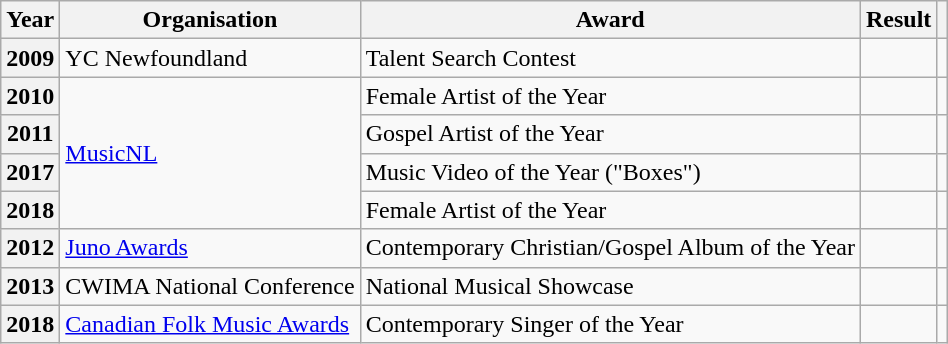<table class="sortable wikitable awards-table" style="table-layout: fixed; margin-right: 0; ">
<tr>
<th scope="col">Year</th>
<th scope="col">Organisation</th>
<th scope="col">Award</th>
<th scope="col">Result</th>
<th scope="col" class="unsortable"></th>
</tr>
<tr>
<th scope="row">2009</th>
<td>YC Newfoundland</td>
<td>Talent Search Contest</td>
<td></td>
<td></td>
</tr>
<tr>
<th scope="row">2010</th>
<td rowspan="4"><a href='#'>MusicNL</a></td>
<td>Female Artist of the Year</td>
<td></td>
<td></td>
</tr>
<tr>
<th scope="row">2011</th>
<td>Gospel Artist of the Year</td>
<td></td>
<td></td>
</tr>
<tr>
<th scope="row">2017</th>
<td>Music Video of the Year ("Boxes")</td>
<td></td>
<td></td>
</tr>
<tr>
<th scope="row">2018</th>
<td>Female Artist of the Year</td>
<td></td>
<td></td>
</tr>
<tr>
<th scope="row">2012</th>
<td><a href='#'>Juno Awards</a></td>
<td>Contemporary Christian/Gospel Album of the Year</td>
<td></td>
<td></td>
</tr>
<tr>
<th scope="row">2013</th>
<td>CWIMA National Conference</td>
<td>National Musical Showcase</td>
<td></td>
<td></td>
</tr>
<tr>
<th scope="row">2018</th>
<td><a href='#'>Canadian Folk Music Awards</a></td>
<td>Contemporary Singer of the Year</td>
<td></td>
<td></td>
</tr>
</table>
